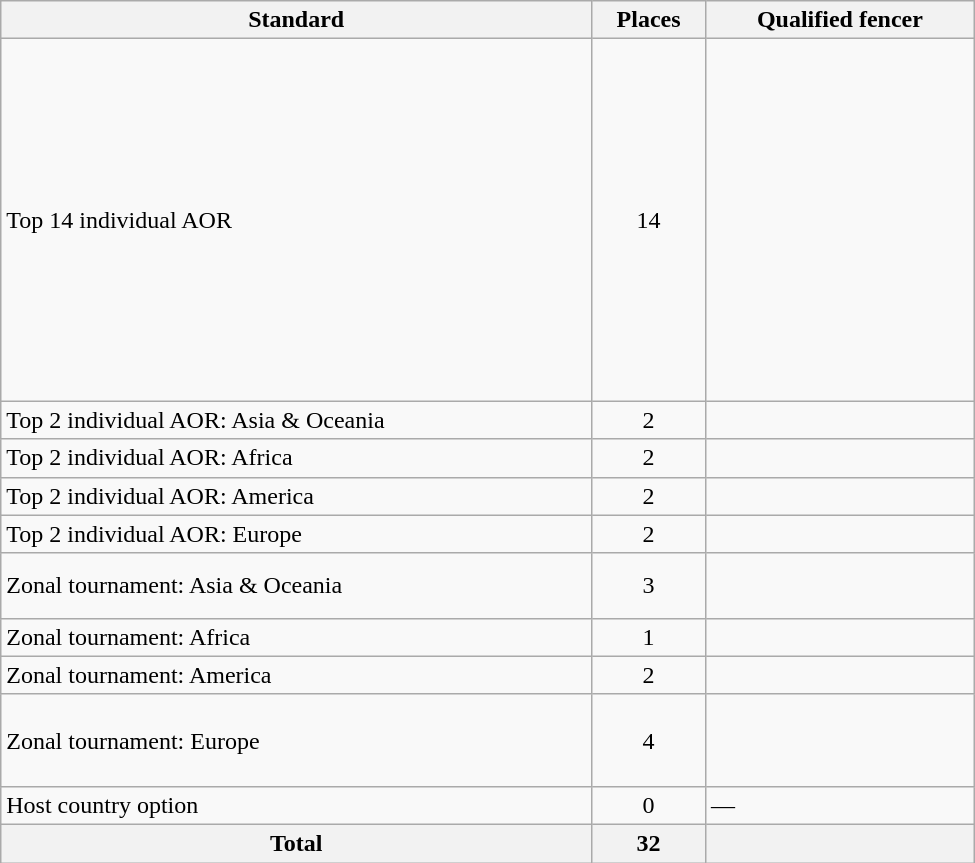<table class="wikitable" width=650>
<tr>
<th>Standard</th>
<th>Places</th>
<th>Qualified fencer</th>
</tr>
<tr>
<td>Top 14 individual AOR</td>
<td align=center>14</td>
<td><br><br><br><br><br><br><br><br><br><br><br><br><br></td>
</tr>
<tr>
<td>Top 2 individual AOR: Asia & Oceania</td>
<td align=center>2</td>
<td><br></td>
</tr>
<tr>
<td>Top 2 individual AOR: Africa</td>
<td align=center>2</td>
<td><br></td>
</tr>
<tr>
<td>Top 2 individual AOR: America</td>
<td align=center>2</td>
<td><br></td>
</tr>
<tr>
<td>Top 2 individual AOR: Europe</td>
<td align=center>2</td>
<td><br></td>
</tr>
<tr>
<td>Zonal tournament: Asia & Oceania</td>
<td align=center>3</td>
<td><br><br></td>
</tr>
<tr>
<td>Zonal tournament: Africa</td>
<td align=center>1</td>
<td></td>
</tr>
<tr>
<td>Zonal tournament: America</td>
<td align=center>2</td>
<td><br></td>
</tr>
<tr>
<td>Zonal tournament: Europe</td>
<td align=center>4</td>
<td><br><br><br></td>
</tr>
<tr>
<td>Host country option</td>
<td align=center>0</td>
<td>—</td>
</tr>
<tr>
<th>Total</th>
<th>32</th>
<th></th>
</tr>
</table>
